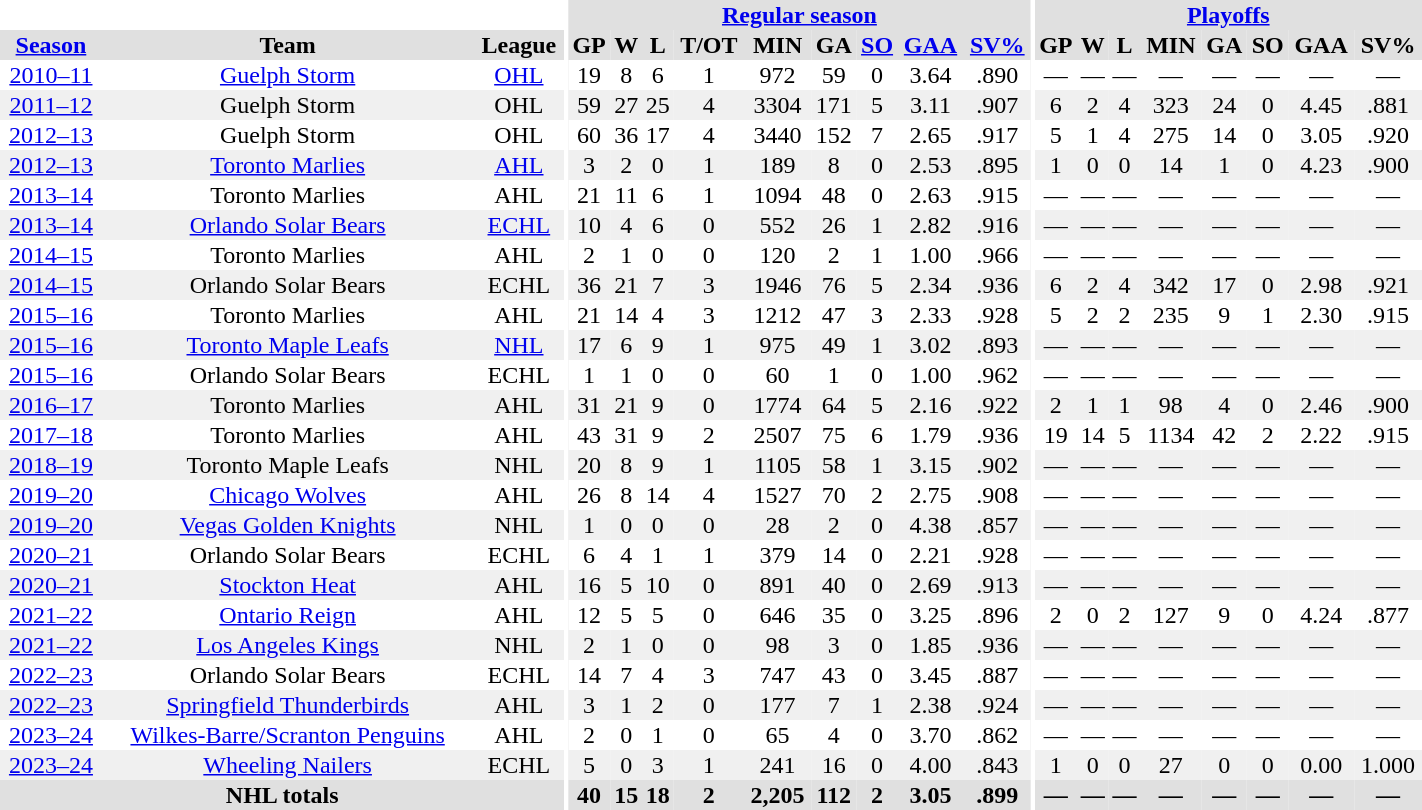<table border="0" cellpadding="1" cellspacing="0" style="text-align:center; width:75%">
<tr ALIGN="center" bgcolor="#e0e0e0">
<th align="center" colspan="3" bgcolor="#ffffff"></th>
<th rowspan="100" align="center" bgcolor="#ffffff"></th>
<th align="center" colspan="9" bgcolor="#e0e0e0"><a href='#'>Regular season</a></th>
<th rowspan="100" align="center" bgcolor="#ffffff"></th>
<th align="center" colspan="8" bgcolor="#e0e0e0"><a href='#'>Playoffs</a></th>
</tr>
<tr ALIGN="center" bgcolor="#e0e0e0">
<th><a href='#'>Season</a></th>
<th>Team</th>
<th>League</th>
<th>GP</th>
<th>W</th>
<th>L</th>
<th>T/OT</th>
<th>MIN</th>
<th>GA</th>
<th><a href='#'>SO</a></th>
<th><a href='#'>GAA</a></th>
<th><a href='#'>SV%</a></th>
<th>GP</th>
<th>W</th>
<th>L</th>
<th>MIN</th>
<th>GA</th>
<th>SO</th>
<th>GAA</th>
<th>SV%</th>
</tr>
<tr>
<td><a href='#'>2010–11</a></td>
<td><a href='#'>Guelph Storm</a></td>
<td><a href='#'>OHL</a></td>
<td>19</td>
<td>8</td>
<td>6</td>
<td>1</td>
<td>972</td>
<td>59</td>
<td>0</td>
<td>3.64</td>
<td>.890</td>
<td>—</td>
<td>—</td>
<td>—</td>
<td>—</td>
<td>—</td>
<td>—</td>
<td>—</td>
<td>—</td>
</tr>
<tr bgcolor="#f0f0f0">
<td><a href='#'>2011–12</a></td>
<td>Guelph Storm</td>
<td>OHL</td>
<td>59</td>
<td>27</td>
<td>25</td>
<td>4</td>
<td>3304</td>
<td>171</td>
<td>5</td>
<td>3.11</td>
<td>.907</td>
<td>6</td>
<td>2</td>
<td>4</td>
<td>323</td>
<td>24</td>
<td>0</td>
<td>4.45</td>
<td>.881</td>
</tr>
<tr>
<td><a href='#'>2012–13</a></td>
<td>Guelph Storm</td>
<td>OHL</td>
<td>60</td>
<td>36</td>
<td>17</td>
<td>4</td>
<td>3440</td>
<td>152</td>
<td>7</td>
<td>2.65</td>
<td>.917</td>
<td>5</td>
<td>1</td>
<td>4</td>
<td>275</td>
<td>14</td>
<td>0</td>
<td>3.05</td>
<td>.920</td>
</tr>
<tr bgcolor="#f0f0f0">
<td><a href='#'>2012–13</a></td>
<td><a href='#'>Toronto Marlies</a></td>
<td><a href='#'>AHL</a></td>
<td>3</td>
<td>2</td>
<td>0</td>
<td>1</td>
<td>189</td>
<td>8</td>
<td>0</td>
<td>2.53</td>
<td>.895</td>
<td>1</td>
<td>0</td>
<td>0</td>
<td>14</td>
<td>1</td>
<td>0</td>
<td>4.23</td>
<td>.900</td>
</tr>
<tr>
<td><a href='#'>2013–14</a></td>
<td>Toronto Marlies</td>
<td>AHL</td>
<td>21</td>
<td>11</td>
<td>6</td>
<td>1</td>
<td>1094</td>
<td>48</td>
<td>0</td>
<td>2.63</td>
<td>.915</td>
<td>—</td>
<td>—</td>
<td>—</td>
<td>—</td>
<td>—</td>
<td>—</td>
<td>—</td>
<td>—</td>
</tr>
<tr bgcolor="#f0f0f0">
<td><a href='#'>2013–14</a></td>
<td><a href='#'>Orlando Solar Bears</a></td>
<td><a href='#'>ECHL</a></td>
<td>10</td>
<td>4</td>
<td>6</td>
<td>0</td>
<td>552</td>
<td>26</td>
<td>1</td>
<td>2.82</td>
<td>.916</td>
<td>—</td>
<td>—</td>
<td>—</td>
<td>—</td>
<td>—</td>
<td>—</td>
<td>—</td>
<td>—</td>
</tr>
<tr>
<td><a href='#'>2014–15</a></td>
<td>Toronto Marlies</td>
<td>AHL</td>
<td>2</td>
<td>1</td>
<td>0</td>
<td>0</td>
<td>120</td>
<td>2</td>
<td>1</td>
<td>1.00</td>
<td>.966</td>
<td>—</td>
<td>—</td>
<td>—</td>
<td>—</td>
<td>—</td>
<td>—</td>
<td>—</td>
<td>—</td>
</tr>
<tr bgcolor="#f0f0f0">
<td><a href='#'>2014–15</a></td>
<td>Orlando Solar Bears</td>
<td>ECHL</td>
<td>36</td>
<td>21</td>
<td>7</td>
<td>3</td>
<td>1946</td>
<td>76</td>
<td>5</td>
<td>2.34</td>
<td>.936</td>
<td>6</td>
<td>2</td>
<td>4</td>
<td>342</td>
<td>17</td>
<td>0</td>
<td>2.98</td>
<td>.921</td>
</tr>
<tr>
<td><a href='#'>2015–16</a></td>
<td>Toronto Marlies</td>
<td>AHL</td>
<td>21</td>
<td>14</td>
<td>4</td>
<td>3</td>
<td>1212</td>
<td>47</td>
<td>3</td>
<td>2.33</td>
<td>.928</td>
<td>5</td>
<td>2</td>
<td>2</td>
<td>235</td>
<td>9</td>
<td>1</td>
<td>2.30</td>
<td>.915</td>
</tr>
<tr bgcolor="#f0f0f0">
<td><a href='#'>2015–16</a></td>
<td><a href='#'>Toronto Maple Leafs</a></td>
<td><a href='#'>NHL</a></td>
<td>17</td>
<td>6</td>
<td>9</td>
<td>1</td>
<td>975</td>
<td>49</td>
<td>1</td>
<td>3.02</td>
<td>.893</td>
<td>—</td>
<td>—</td>
<td>—</td>
<td>—</td>
<td>—</td>
<td>—</td>
<td>—</td>
<td>—</td>
</tr>
<tr>
<td><a href='#'>2015–16</a></td>
<td>Orlando Solar Bears</td>
<td>ECHL</td>
<td>1</td>
<td>1</td>
<td>0</td>
<td>0</td>
<td>60</td>
<td>1</td>
<td>0</td>
<td>1.00</td>
<td>.962</td>
<td>—</td>
<td>—</td>
<td>—</td>
<td>—</td>
<td>—</td>
<td>—</td>
<td>—</td>
<td>—</td>
</tr>
<tr bgcolor="#f0f0f0">
<td><a href='#'>2016–17</a></td>
<td>Toronto Marlies</td>
<td>AHL</td>
<td>31</td>
<td>21</td>
<td>9</td>
<td>0</td>
<td>1774</td>
<td>64</td>
<td>5</td>
<td>2.16</td>
<td>.922</td>
<td>2</td>
<td>1</td>
<td>1</td>
<td>98</td>
<td>4</td>
<td>0</td>
<td>2.46</td>
<td>.900</td>
</tr>
<tr>
<td><a href='#'>2017–18</a></td>
<td>Toronto Marlies</td>
<td>AHL</td>
<td>43</td>
<td>31</td>
<td>9</td>
<td>2</td>
<td>2507</td>
<td>75</td>
<td>6</td>
<td>1.79</td>
<td>.936</td>
<td>19</td>
<td>14</td>
<td>5</td>
<td>1134</td>
<td>42</td>
<td>2</td>
<td>2.22</td>
<td>.915</td>
</tr>
<tr bgcolor="#f0f0f0">
<td><a href='#'>2018–19</a></td>
<td>Toronto Maple Leafs</td>
<td>NHL</td>
<td>20</td>
<td>8</td>
<td>9</td>
<td>1</td>
<td>1105</td>
<td>58</td>
<td>1</td>
<td>3.15</td>
<td>.902</td>
<td>—</td>
<td>—</td>
<td>—</td>
<td>—</td>
<td>—</td>
<td>—</td>
<td>—</td>
<td>—</td>
</tr>
<tr>
<td><a href='#'>2019–20</a></td>
<td><a href='#'>Chicago Wolves</a></td>
<td>AHL</td>
<td>26</td>
<td>8</td>
<td>14</td>
<td>4</td>
<td>1527</td>
<td>70</td>
<td>2</td>
<td>2.75</td>
<td>.908</td>
<td>—</td>
<td>—</td>
<td>—</td>
<td>—</td>
<td>—</td>
<td>—</td>
<td>—</td>
<td>—</td>
</tr>
<tr bgcolor="#f0f0f0">
<td><a href='#'>2019–20</a></td>
<td><a href='#'>Vegas Golden Knights</a></td>
<td>NHL</td>
<td>1</td>
<td>0</td>
<td>0</td>
<td>0</td>
<td>28</td>
<td>2</td>
<td>0</td>
<td>4.38</td>
<td>.857</td>
<td>—</td>
<td>—</td>
<td>—</td>
<td>—</td>
<td>—</td>
<td>—</td>
<td>—</td>
<td>—</td>
</tr>
<tr>
<td><a href='#'>2020–21</a></td>
<td>Orlando Solar Bears</td>
<td>ECHL</td>
<td>6</td>
<td>4</td>
<td>1</td>
<td>1</td>
<td>379</td>
<td>14</td>
<td>0</td>
<td>2.21</td>
<td>.928</td>
<td>—</td>
<td>—</td>
<td>—</td>
<td>—</td>
<td>—</td>
<td>—</td>
<td>—</td>
<td>—</td>
</tr>
<tr bgcolor="#f0f0f0">
<td><a href='#'>2020–21</a></td>
<td><a href='#'>Stockton Heat</a></td>
<td>AHL</td>
<td>16</td>
<td>5</td>
<td>10</td>
<td>0</td>
<td>891</td>
<td>40</td>
<td>0</td>
<td>2.69</td>
<td>.913</td>
<td>—</td>
<td>—</td>
<td>—</td>
<td>—</td>
<td>—</td>
<td>—</td>
<td>—</td>
<td>—</td>
</tr>
<tr>
<td><a href='#'>2021–22</a></td>
<td><a href='#'>Ontario Reign</a></td>
<td>AHL</td>
<td>12</td>
<td>5</td>
<td>5</td>
<td>0</td>
<td>646</td>
<td>35</td>
<td>0</td>
<td>3.25</td>
<td>.896</td>
<td>2</td>
<td>0</td>
<td>2</td>
<td>127</td>
<td>9</td>
<td>0</td>
<td>4.24</td>
<td>.877</td>
</tr>
<tr bgcolor="#f0f0f0">
<td><a href='#'>2021–22</a></td>
<td><a href='#'>Los Angeles Kings</a></td>
<td>NHL</td>
<td>2</td>
<td>1</td>
<td>0</td>
<td>0</td>
<td>98</td>
<td>3</td>
<td>0</td>
<td>1.85</td>
<td>.936</td>
<td>—</td>
<td>—</td>
<td>—</td>
<td>—</td>
<td>—</td>
<td>—</td>
<td>—</td>
<td>—</td>
</tr>
<tr>
<td><a href='#'>2022–23</a></td>
<td>Orlando Solar Bears</td>
<td>ECHL</td>
<td>14</td>
<td>7</td>
<td>4</td>
<td>3</td>
<td>747</td>
<td>43</td>
<td>0</td>
<td>3.45</td>
<td>.887</td>
<td>—</td>
<td>—</td>
<td>—</td>
<td>—</td>
<td>—</td>
<td>—</td>
<td>—</td>
<td>—</td>
</tr>
<tr bgcolor="#f0f0f0">
<td><a href='#'>2022–23</a></td>
<td><a href='#'>Springfield Thunderbirds</a></td>
<td>AHL</td>
<td>3</td>
<td>1</td>
<td>2</td>
<td>0</td>
<td>177</td>
<td>7</td>
<td>1</td>
<td>2.38</td>
<td>.924</td>
<td>—</td>
<td>—</td>
<td>—</td>
<td>—</td>
<td>—</td>
<td>—</td>
<td>—</td>
<td>—</td>
</tr>
<tr>
<td><a href='#'>2023–24</a></td>
<td><a href='#'>Wilkes-Barre/Scranton Penguins</a></td>
<td>AHL</td>
<td>2</td>
<td>0</td>
<td>1</td>
<td>0</td>
<td>65</td>
<td>4</td>
<td>0</td>
<td>3.70</td>
<td>.862</td>
<td>—</td>
<td>—</td>
<td>—</td>
<td>—</td>
<td>—</td>
<td>—</td>
<td>—</td>
<td>—</td>
</tr>
<tr bgcolor="#f0f0f0">
<td><a href='#'>2023–24</a></td>
<td><a href='#'>Wheeling Nailers</a></td>
<td>ECHL</td>
<td>5</td>
<td>0</td>
<td>3</td>
<td>1</td>
<td>241</td>
<td>16</td>
<td>0</td>
<td>4.00</td>
<td>.843</td>
<td>1</td>
<td>0</td>
<td>0</td>
<td>27</td>
<td>0</td>
<td>0</td>
<td>0.00</td>
<td>1.000</td>
</tr>
<tr align="center" bgcolor="#e0e0e0">
<th colspan="3" align="center">NHL totals</th>
<th>40</th>
<th>15</th>
<th>18</th>
<th>2</th>
<th>2,205</th>
<th>112</th>
<th>2</th>
<th>3.05</th>
<th>.899</th>
<th>—</th>
<th>—</th>
<th>—</th>
<th>—</th>
<th>—</th>
<th>—</th>
<th>—</th>
<th>—</th>
</tr>
</table>
